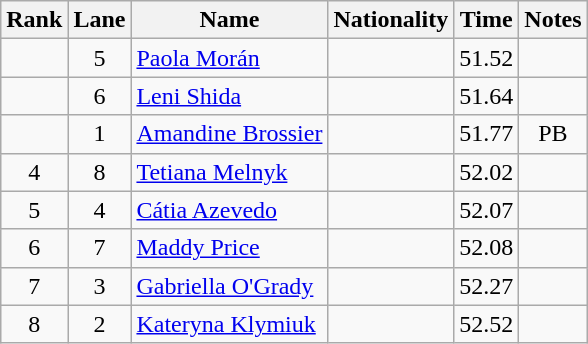<table class="wikitable sortable" style="text-align:center">
<tr>
<th>Rank</th>
<th>Lane</th>
<th>Name</th>
<th>Nationality</th>
<th>Time</th>
<th>Notes</th>
</tr>
<tr>
<td></td>
<td>5</td>
<td align=left><a href='#'>Paola Morán</a></td>
<td align=left></td>
<td>51.52</td>
<td></td>
</tr>
<tr>
<td></td>
<td>6</td>
<td align=left><a href='#'>Leni Shida</a></td>
<td align=left></td>
<td>51.64</td>
<td></td>
</tr>
<tr>
<td></td>
<td>1</td>
<td align=left><a href='#'>Amandine Brossier</a></td>
<td align=left></td>
<td>51.77</td>
<td>PB</td>
</tr>
<tr>
<td>4</td>
<td>8</td>
<td align=left><a href='#'>Tetiana Melnyk</a></td>
<td align=left></td>
<td>52.02</td>
<td></td>
</tr>
<tr>
<td>5</td>
<td>4</td>
<td align=left><a href='#'>Cátia Azevedo</a></td>
<td align=left></td>
<td>52.07</td>
<td></td>
</tr>
<tr>
<td>6</td>
<td>7</td>
<td align=left><a href='#'>Maddy Price</a></td>
<td align=left></td>
<td>52.08</td>
<td></td>
</tr>
<tr>
<td>7</td>
<td>3</td>
<td align=left><a href='#'>Gabriella O'Grady</a></td>
<td align=left></td>
<td>52.27</td>
<td></td>
</tr>
<tr>
<td>8</td>
<td>2</td>
<td align=left><a href='#'>Kateryna Klymiuk</a></td>
<td align=left></td>
<td>52.52</td>
<td></td>
</tr>
</table>
